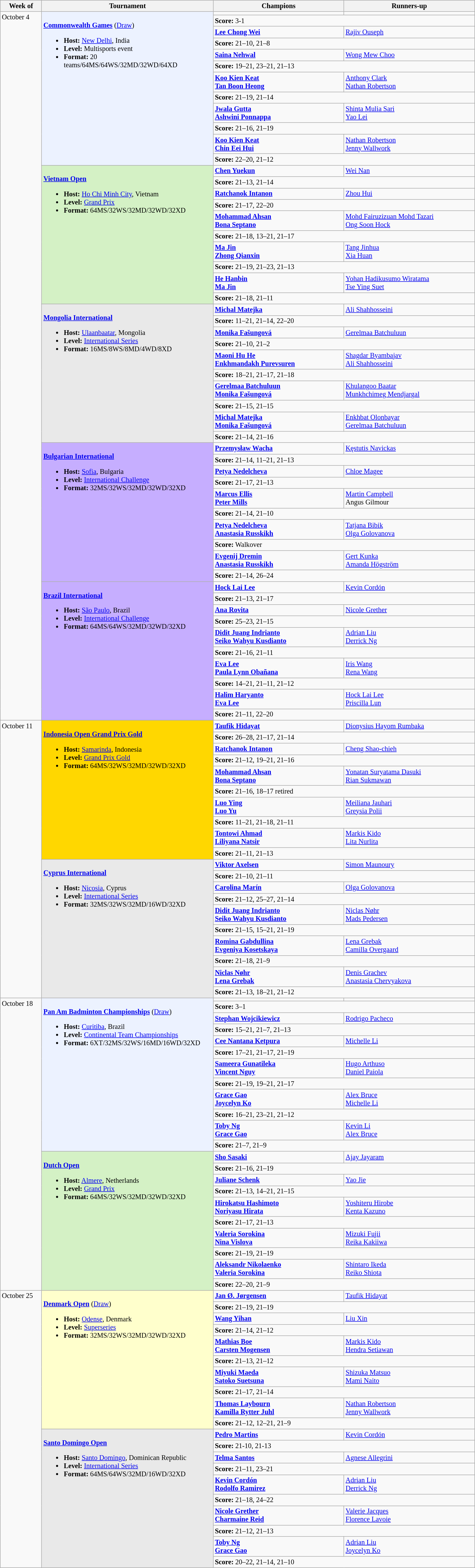<table class=wikitable style=font-size:85%>
<tr>
<th width=75>Week of</th>
<th width=330>Tournament</th>
<th width=250>Champions</th>
<th width=250>Runners-up</th>
</tr>
<tr valign=top>
<td rowspan=52>October 4</td>
<td style="background:#ECF2FF;" rowspan="12"><br><strong><a href='#'>Commonwealth Games</a></strong> (<a href='#'>Draw</a>)<ul><li><strong>Host:</strong> <a href='#'>New Delhi</a>, India</li><li><strong>Level:</strong> Multisports event</li><li><strong>Format:</strong> 20 teams/64MS/64WS/32MD/32WD/64XD</li></ul></td>
<td><strong></strong></td>
<td></td>
</tr>
<tr>
<td colspan=2><strong>Score:</strong> 3-1</td>
</tr>
<tr valign=top>
<td><strong> <a href='#'>Lee Chong Wei</a></strong></td>
<td> <a href='#'>Rajiv Ouseph</a></td>
</tr>
<tr>
<td colspan=2><strong>Score:</strong> 21–10, 21–8</td>
</tr>
<tr valign=top>
<td><strong> <a href='#'>Saina Nehwal</a></strong></td>
<td> <a href='#'>Wong Mew Choo</a></td>
</tr>
<tr>
<td colspan=2><strong>Score:</strong> 19–21, 23–21, 21–13</td>
</tr>
<tr valign=top>
<td><strong> <a href='#'>Koo Kien Keat</a><br> <a href='#'>Tan Boon Heong</a></strong></td>
<td> <a href='#'>Anthony Clark</a><br> <a href='#'>Nathan Robertson</a></td>
</tr>
<tr>
<td colspan=2><strong>Score:</strong> 21–19, 21–14</td>
</tr>
<tr valign=top>
<td><strong> <a href='#'>Jwala Gutta</a><br> <a href='#'>Ashwini Ponnappa</a></strong></td>
<td> <a href='#'>Shinta Mulia Sari</a><br> <a href='#'>Yao Lei</a></td>
</tr>
<tr>
<td colspan=2><strong>Score:</strong> 21–16, 21–19</td>
</tr>
<tr valign=top>
<td><strong> <a href='#'>Koo Kien Keat</a><br> <a href='#'>Chin Eei Hui</a></strong></td>
<td> <a href='#'>Nathan Robertson</a><br> <a href='#'>Jenny Wallwork</a></td>
</tr>
<tr>
<td colspan=2><strong>Score:</strong> 22–20, 21–12</td>
</tr>
<tr valign=top>
<td style="background:#D4F1C5;" rowspan="10"><br><strong><a href='#'>Vietnam Open</a></strong><ul><li><strong>Host:</strong> <a href='#'>Ho Chi Minh City</a>, Vietnam</li><li><strong>Level:</strong> <a href='#'>Grand Prix</a></li><li><strong>Format:</strong> 64MS/32WS/32MD/32WD/32XD</li></ul></td>
<td><strong> <a href='#'>Chen Yuekun</a></strong></td>
<td> <a href='#'>Wei Nan</a></td>
</tr>
<tr>
<td colspan=2><strong>Score:</strong> 21–13, 21–14</td>
</tr>
<tr valign=top>
<td><strong> <a href='#'>Ratchanok Intanon</a></strong></td>
<td> <a href='#'>Zhou Hui</a></td>
</tr>
<tr>
<td colspan=2><strong>Score:</strong> 21–17, 22–20</td>
</tr>
<tr valign=top>
<td><strong> <a href='#'>Mohammad Ahsan</a><br> <a href='#'>Bona Septano</a></strong></td>
<td> <a href='#'>Mohd Fairuzizuan Mohd Tazari</a><br> <a href='#'>Ong Soon Hock</a></td>
</tr>
<tr>
<td colspan=2><strong>Score:</strong> 21–18, 13–21, 21–17</td>
</tr>
<tr valign=top>
<td><strong> <a href='#'>Ma Jin</a><br> <a href='#'>Zhong Qianxin</a></strong></td>
<td> <a href='#'>Tang Jinhua</a><br> <a href='#'>Xia Huan</a></td>
</tr>
<tr>
<td colspan=2><strong>Score:</strong> 21–19, 21–23, 21–13</td>
</tr>
<tr valign=top>
<td><strong> <a href='#'>He Hanbin</a><br> <a href='#'>Ma Jin</a></strong></td>
<td> <a href='#'>Yohan Hadikusumo Wiratama</a><br> <a href='#'>Tse Ying Suet</a></td>
</tr>
<tr>
<td colspan=2><strong>Score:</strong> 21–18, 21–11</td>
</tr>
<tr valign=top>
<td style="background:#E9E9E9;" rowspan="10"><br><strong><a href='#'>Mongolia International</a></strong><ul><li><strong>Host:</strong> <a href='#'>Ulaanbaatar</a>, Mongolia</li><li><strong>Level:</strong> <a href='#'>International Series</a></li><li><strong>Format:</strong> 16MS/8WS/8MD/4WD/8XD</li></ul></td>
<td><strong> <a href='#'>Michal Matejka</a></strong></td>
<td> <a href='#'>Ali Shahhosseini</a></td>
</tr>
<tr>
<td colspan=2><strong>Score:</strong> 11–21, 21–14, 22–20</td>
</tr>
<tr valign=top>
<td><strong> <a href='#'>Monika Fašungová</a></strong></td>
<td> <a href='#'>Gerelmaa Batchuluun</a></td>
</tr>
<tr>
<td colspan=2><strong>Score:</strong> 21–10, 21–2</td>
</tr>
<tr valign=top>
<td><strong> <a href='#'>Maoni Hu He</a><br> <a href='#'>Enkhmandakh Purevsuren</a></strong></td>
<td> <a href='#'>Shagdar Byambajav</a><br> <a href='#'>Ali Shahhosseini</a></td>
</tr>
<tr>
<td colspan=2><strong>Score:</strong> 18–21, 21–17, 21–18</td>
</tr>
<tr valign=top>
<td><strong> <a href='#'>Gerelmaa Batchuluun</a><br> <a href='#'>Monika Fašungová</a></strong></td>
<td> <a href='#'>Khulangoo Baatar</a><br> <a href='#'>Munkhchimeg Mendjargal</a></td>
</tr>
<tr>
<td colspan=2><strong>Score:</strong> 21–15, 21–15</td>
</tr>
<tr valign=top>
<td><strong> <a href='#'>Michal Matejka</a><br> <a href='#'>Monika Fašungová</a></strong></td>
<td> <a href='#'>Enkhbat Olonbayar</a><br> <a href='#'>Gerelmaa Batchuluun</a></td>
</tr>
<tr>
<td colspan=2><strong>Score:</strong> 21–14, 21–16</td>
</tr>
<tr valign=top>
<td style="background:#C6AEFF;" rowspan="10"><br><strong><a href='#'>Bulgarian International</a></strong><ul><li><strong>Host:</strong> <a href='#'>Sofia</a>, Bulgaria</li><li><strong>Level:</strong> <a href='#'>International Challenge</a></li><li><strong>Format:</strong> 32MS/32WS/32MD/32WD/32XD</li></ul></td>
<td><strong> <a href='#'>Przemysław Wacha</a></strong></td>
<td> <a href='#'>Kęstutis Navickas</a></td>
</tr>
<tr>
<td colspan=2><strong>Score:</strong> 21–14, 11–21, 21–13</td>
</tr>
<tr valign=top>
<td><strong> <a href='#'>Petya Nedelcheva</a></strong></td>
<td> <a href='#'>Chloe Magee</a></td>
</tr>
<tr>
<td colspan=2><strong>Score:</strong> 21–17, 21–13</td>
</tr>
<tr valign=top>
<td><strong> <a href='#'>Marcus Ellis</a><br> <a href='#'>Peter Mills</a></strong></td>
<td> <a href='#'>Martin Campbell</a><br> Angus Gilmour</td>
</tr>
<tr>
<td colspan=2><strong>Score:</strong> 21–14, 21–10</td>
</tr>
<tr valign=top>
<td><strong> <a href='#'>Petya Nedelcheva</a><br> <a href='#'>Anastasia Russkikh</a></strong></td>
<td> <a href='#'>Tatjana Bibik</a><br> <a href='#'>Olga Golovanova</a></td>
</tr>
<tr>
<td colspan=2><strong>Score:</strong> Walkover</td>
</tr>
<tr valign=top>
<td><strong> <a href='#'>Evgenij Dremin</a><br> <a href='#'>Anastasia Russkikh</a></strong></td>
<td> <a href='#'>Gert Kunka</a><br> <a href='#'>Amanda Högström</a></td>
</tr>
<tr>
<td colspan=2><strong>Score:</strong> 21–14, 26–24</td>
</tr>
<tr valign=top>
<td style="background:#C6AEFF;" rowspan="10"><br><strong><a href='#'>Brazil International</a></strong><ul><li><strong>Host:</strong> <a href='#'>São Paulo</a>, Brazil</li><li><strong>Level:</strong> <a href='#'>International Challenge</a></li><li><strong>Format:</strong> 64MS/64WS/32MD/32WD/32XD</li></ul></td>
<td><strong> <a href='#'>Hock Lai Lee</a></strong></td>
<td> <a href='#'>Kevin Cordón</a></td>
</tr>
<tr>
<td colspan=2><strong>Score:</strong> 21–13, 21–17</td>
</tr>
<tr valign=top>
<td><strong> <a href='#'>Ana Rovita</a></strong></td>
<td> <a href='#'>Nicole Grether</a></td>
</tr>
<tr>
<td colspan=2><strong>Score:</strong> 25–23, 21–15</td>
</tr>
<tr valign=top>
<td><strong> <a href='#'>Didit Juang Indrianto</a><br> <a href='#'>Seiko Wahyu Kusdianto</a></strong></td>
<td> <a href='#'>Adrian Liu</a><br> <a href='#'>Derrick Ng</a></td>
</tr>
<tr>
<td colspan=2><strong>Score:</strong> 21–16, 21–11</td>
</tr>
<tr valign=top>
<td><strong> <a href='#'>Eva Lee</a><br> <a href='#'>Paula Lynn Obañana</a></strong></td>
<td> <a href='#'>Iris Wang</a><br> <a href='#'>Rena Wang</a></td>
</tr>
<tr>
<td colspan=2><strong>Score:</strong> 14–21, 21–11, 21–12</td>
</tr>
<tr valign=top>
<td><strong> <a href='#'>Halim Haryanto</a><br> <a href='#'>Eva Lee</a></strong></td>
<td> <a href='#'>Hock Lai Lee</a><br> <a href='#'>Priscilla Lun</a></td>
</tr>
<tr>
<td colspan=2><strong>Score:</strong> 21–11, 22–20</td>
</tr>
<tr valign=top>
<td rowspan=20>October 11</td>
<td style="background:#FFD700;" rowspan="10"><br><strong><a href='#'>Indonesia Open Grand Prix Gold</a></strong><ul><li><strong>Host:</strong> <a href='#'>Samarinda</a>, Indonesia</li><li><strong>Level:</strong> <a href='#'>Grand Prix Gold</a></li><li><strong>Format:</strong> 64MS/32WS/32MD/32WD/32XD</li></ul></td>
<td><strong> <a href='#'>Taufik Hidayat</a></strong></td>
<td> <a href='#'>Dionysius Hayom Rumbaka</a></td>
</tr>
<tr>
<td colspan=2><strong>Score:</strong> 26–28, 21–17, 21–14</td>
</tr>
<tr valign=top>
<td><strong> <a href='#'>Ratchanok Intanon</a></strong></td>
<td> <a href='#'>Cheng Shao-chieh</a></td>
</tr>
<tr>
<td colspan=2><strong>Score:</strong> 21–12, 19–21, 21–16</td>
</tr>
<tr valign=top>
<td><strong> <a href='#'>Mohammad Ahsan</a><br> <a href='#'>Bona Septano</a></strong></td>
<td> <a href='#'>Yonatan Suryatama Dasuki</a><br> <a href='#'>Rian Sukmawan</a></td>
</tr>
<tr>
<td colspan=2><strong>Score:</strong> 21–16, 18–17 retired</td>
</tr>
<tr valign=top>
<td><strong> <a href='#'>Luo Ying</a><br> <a href='#'>Luo Yu</a></strong></td>
<td> <a href='#'>Meiliana Jauhari</a><br> <a href='#'>Greysia Polii</a></td>
</tr>
<tr>
<td colspan=2><strong>Score:</strong> 11–21, 21–18, 21–11</td>
</tr>
<tr valign=top>
<td><strong> <a href='#'>Tontowi Ahmad</a><br> <a href='#'>Liliyana Natsir</a></strong></td>
<td> <a href='#'>Markis Kido</a><br> <a href='#'>Lita Nurlita</a></td>
</tr>
<tr>
<td colspan=2><strong>Score:</strong> 21–11, 21–13</td>
</tr>
<tr valign=top>
<td style="background:#E9E9E9;" rowspan="10"><br><strong><a href='#'>Cyprus International</a></strong><ul><li><strong>Host:</strong> <a href='#'>Nicosia</a>, Cyprus</li><li><strong>Level:</strong> <a href='#'>International Series</a></li><li><strong>Format:</strong> 32MS/32WS/32MD/16WD/32XD</li></ul></td>
<td><strong> <a href='#'>Viktor Axelsen</a></strong></td>
<td> <a href='#'>Simon Maunoury</a></td>
</tr>
<tr>
<td colspan=2><strong>Score:</strong> 21–10, 21–11</td>
</tr>
<tr valign=top>
<td><strong> <a href='#'>Carolina Marín</a></strong></td>
<td> <a href='#'>Olga Golovanova</a></td>
</tr>
<tr>
<td colspan=2><strong>Score:</strong> 21–12, 25–27, 21–14</td>
</tr>
<tr valign=top>
<td><strong> <a href='#'>Didit Juang Indrianto</a><br> <a href='#'>Seiko Wahyu Kusdianto</a></strong></td>
<td> <a href='#'>Niclas Nøhr</a><br> <a href='#'>Mads Pedersen</a></td>
</tr>
<tr>
<td colspan=2><strong>Score:</strong> 21–15, 15–21, 21–19</td>
</tr>
<tr valign=top>
<td><strong> <a href='#'>Romina Gabdullina</a><br> <a href='#'>Evgeniya Kosetskaya</a></strong></td>
<td> <a href='#'>Lena Grebak</a><br> <a href='#'>Camilla Overgaard</a></td>
</tr>
<tr>
<td colspan=2><strong>Score:</strong> 21–18, 21–9</td>
</tr>
<tr valign=top>
<td><strong> <a href='#'>Niclas Nøhr</a><br> <a href='#'>Lena Grebak</a></strong></td>
<td> <a href='#'>Denis Grachev</a><br> <a href='#'>Anastasia Chervyakova</a></td>
</tr>
<tr>
<td colspan=2><strong>Score:</strong> 21–13, 18–21, 21–12</td>
</tr>
<tr valign=top>
<td rowspan=22>October 18</td>
<td style="background:#ECF2FF;" rowspan="12"><br><strong><a href='#'>Pan Am Badminton Championships</a></strong> (<a href='#'>Draw</a>)<ul><li><strong>Host:</strong> <a href='#'>Curitiba</a>, Brazil</li><li><strong>Level:</strong> <a href='#'>Continental Team Championships</a></li><li><strong>Format:</strong> 6XT/32MS/32WS/16MD/16WD/32XD</li></ul></td>
<td><strong></strong></td>
<td></td>
</tr>
<tr>
<td colspan=2><strong>Score:</strong> 3–1</td>
</tr>
<tr valign=top>
<td><strong> <a href='#'>Stephan Wojcikiewicz</a></strong></td>
<td> <a href='#'>Rodrigo Pacheco</a></td>
</tr>
<tr>
<td colspan=2><strong>Score:</strong> 15–21, 21–7, 21–13</td>
</tr>
<tr valign=top>
<td><strong> <a href='#'>Cee Nantana Ketpura</a></strong></td>
<td> <a href='#'>Michelle Li</a></td>
</tr>
<tr>
<td colspan=2><strong>Score:</strong> 17–21, 21–17, 21–19</td>
</tr>
<tr valign=top>
<td><strong> <a href='#'>Sameera Gunatileka</a><br> <a href='#'>Vincent Nguy</a></strong></td>
<td> <a href='#'>Hugo Arthuso</a><br> <a href='#'>Daniel Paiola</a></td>
</tr>
<tr>
<td colspan=2><strong>Score:</strong> 21–19, 19–21, 21–17</td>
</tr>
<tr valign=top>
<td><strong> <a href='#'>Grace Gao</a><br> <a href='#'>Joycelyn Ko</a></strong></td>
<td> <a href='#'>Alex Bruce</a><br> <a href='#'>Michelle Li</a></td>
</tr>
<tr>
<td colspan=2><strong>Score:</strong> 16–21, 23–21, 21–12</td>
</tr>
<tr valign=top>
<td><strong> <a href='#'>Toby Ng</a><br> <a href='#'>Grace Gao</a></strong></td>
<td> <a href='#'>Kevin Li</a><br> <a href='#'>Alex Bruce</a></td>
</tr>
<tr>
<td colspan=2><strong>Score:</strong> 21–7, 21–9</td>
</tr>
<tr valign=top>
<td style="background:#D4F1C5;" rowspan="10"><br><strong><a href='#'>Dutch Open</a></strong><ul><li><strong>Host:</strong> <a href='#'>Almere</a>, Netherlands</li><li><strong>Level:</strong> <a href='#'>Grand Prix</a></li><li><strong>Format:</strong> 64MS/32WS/32MD/32WD/32XD</li></ul></td>
<td><strong> <a href='#'>Sho Sasaki</a></strong></td>
<td> <a href='#'>Ajay Jayaram</a></td>
</tr>
<tr>
<td colspan=2><strong>Score:</strong> 21–16, 21–19</td>
</tr>
<tr valign=top>
<td><strong> <a href='#'>Juliane Schenk</a></strong></td>
<td> <a href='#'>Yao Jie</a></td>
</tr>
<tr>
<td colspan=2><strong>Score:</strong> 21–13, 14–21, 21–15</td>
</tr>
<tr valign=top>
<td><strong> <a href='#'>Hirokatsu Hashimoto</a><br> <a href='#'>Noriyasu Hirata</a></strong></td>
<td> <a href='#'>Yoshiteru Hirobe</a><br> <a href='#'>Kenta Kazuno</a></td>
</tr>
<tr>
<td colspan=2><strong>Score:</strong> 21–17, 21–13</td>
</tr>
<tr valign=top>
<td><strong> <a href='#'>Valeria Sorokina</a><br> <a href='#'>Nina Vislova</a></strong></td>
<td> <a href='#'>Mizuki Fujii</a><br> <a href='#'>Reika Kakiiwa</a></td>
</tr>
<tr>
<td colspan=2><strong>Score:</strong> 21–19, 21–19</td>
</tr>
<tr valign=top>
<td><strong> <a href='#'>Aleksandr Nikolaenko</a><br> <a href='#'>Valeria Sorokina</a></strong></td>
<td> <a href='#'>Shintaro Ikeda</a><br> <a href='#'>Reiko Shiota</a></td>
</tr>
<tr>
<td colspan=2><strong>Score:</strong> 22–20, 21–9</td>
</tr>
<tr valign=top>
<td rowspan=20>October 25</td>
<td style="background:#FFFFCC;" rowspan=10"><br><strong><a href='#'>Denmark Open</a></strong> (<a href='#'>Draw</a>)<ul><li><strong>Host:</strong> <a href='#'>Odense</a>, Denmark</li><li><strong>Level:</strong> <a href='#'>Superseries</a></li><li><strong>Format:</strong> 32MS/32WS/32MD/32WD/32XD</li></ul></td>
<td><strong> <a href='#'>Jan Ø. Jørgensen</a></strong></td>
<td> <a href='#'>Taufik Hidayat</a></td>
</tr>
<tr>
<td colspan=2><strong>Score:</strong> 21–19, 21–19</td>
</tr>
<tr valign=top>
<td> <strong><a href='#'>Wang Yihan</a></strong></td>
<td> <a href='#'>Liu Xin</a></td>
</tr>
<tr>
<td colspan=2><strong>Score:</strong> 21–14, 21–12</td>
</tr>
<tr valign=top>
<td> <strong><a href='#'>Mathias Boe</a><br> <a href='#'>Carsten Mogensen</a></strong></td>
<td> <a href='#'>Markis Kido</a><br> <a href='#'>Hendra Setiawan</a></td>
</tr>
<tr>
<td colspan=2><strong>Score:</strong> 21–13, 21–12</td>
</tr>
<tr valign=top>
<td> <strong><a href='#'>Miyuki Maeda</a><br> <a href='#'>Satoko Suetsuna</a></strong></td>
<td> <a href='#'>Shizuka Matsuo</a><br> <a href='#'>Mami Naito</a></td>
</tr>
<tr>
<td colspan=2><strong>Score:</strong> 21–17, 21–14</td>
</tr>
<tr valign=top>
<td> <strong><a href='#'>Thomas Laybourn</a><br> <a href='#'>Kamilla Rytter Juhl</a></strong></td>
<td> <a href='#'>Nathan Robertson</a><br> <a href='#'>Jenny Wallwork</a></td>
</tr>
<tr>
<td colspan=2><strong>Score:</strong> 21–12, 12–21, 21–9</td>
</tr>
<tr valign=top>
<td style="background:#E9E9E9;" rowspan="10"><br><strong><a href='#'>Santo Domingo Open</a></strong><ul><li><strong>Host:</strong> <a href='#'>Santo Domingo</a>, Dominican Republic</li><li><strong>Level:</strong> <a href='#'>International Series</a></li><li><strong>Format:</strong> 64MS/64WS/32MD/16WD/32XD</li></ul></td>
<td><strong> <a href='#'>Pedro Martins</a></strong></td>
<td> <a href='#'>Kevin Cordón</a></td>
</tr>
<tr>
<td colspan=2><strong>Score:</strong> 21-10, 21-13</td>
</tr>
<tr valign=top>
<td><strong> <a href='#'>Telma Santos</a></strong></td>
<td> <a href='#'>Agnese Allegrini</a></td>
</tr>
<tr>
<td colspan=2><strong>Score:</strong> 21–11, 23–21</td>
</tr>
<tr valign=top>
<td><strong> <a href='#'>Kevin Cordón</a><br> <a href='#'>Rodolfo Ramirez</a></strong></td>
<td> <a href='#'>Adrian Liu</a><br> <a href='#'>Derrick Ng</a></td>
</tr>
<tr>
<td colspan=2><strong>Score:</strong> 21–18, 24–22</td>
</tr>
<tr valign=top>
<td><strong> <a href='#'>Nicole Grether</a><br> <a href='#'>Charmaine Reid</a></strong></td>
<td> <a href='#'>Valerie Jacques</a><br> <a href='#'>Florence Lavoie</a></td>
</tr>
<tr>
<td colspan=2><strong>Score:</strong> 21–12, 21–13</td>
</tr>
<tr valign=top>
<td><strong> <a href='#'>Toby Ng</a><br> <a href='#'>Grace Gao</a></strong></td>
<td> <a href='#'>Adrian Liu</a><br> <a href='#'>Joycelyn Ko</a></td>
</tr>
<tr>
<td colspan=2><strong>Score:</strong> 20–22, 21–14, 21–10</td>
</tr>
</table>
